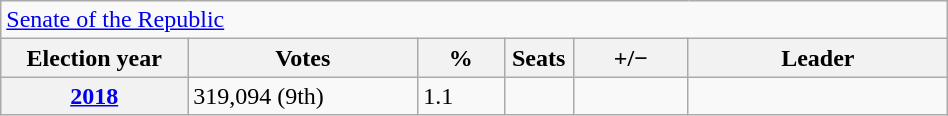<table class=wikitable style="width:50%; border:1px #AAAAFF solid">
<tr>
<td colspan=7><a href='#'>Senate of the Republic</a></td>
</tr>
<tr>
<th width=13%>Election year</th>
<th width=16%>Votes</th>
<th width=6%>%</th>
<th width=1%>Seats</th>
<th width=8%>+/−</th>
<th width=18%>Leader</th>
</tr>
<tr>
<th><a href='#'>2018</a></th>
<td>319,094 (9th)</td>
<td>1.1</td>
<td></td>
<td></td>
<td></td>
</tr>
</table>
